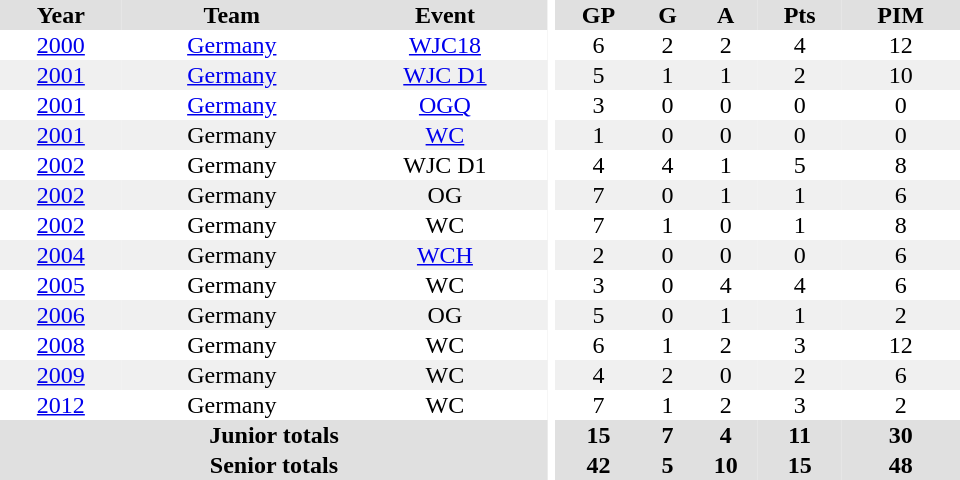<table border="0" cellpadding="1" cellspacing="0" ID="Table3" style="text-align:center; width:40em">
<tr ALIGN="center" bgcolor="#e0e0e0">
<th>Year</th>
<th>Team</th>
<th>Event</th>
<th rowspan="99" bgcolor="#ffffff"></th>
<th>GP</th>
<th>G</th>
<th>A</th>
<th>Pts</th>
<th>PIM</th>
</tr>
<tr>
<td><a href='#'>2000</a></td>
<td><a href='#'>Germany</a></td>
<td><a href='#'>WJC18</a></td>
<td>6</td>
<td>2</td>
<td>2</td>
<td>4</td>
<td>12</td>
</tr>
<tr bgcolor="#f0f0f0">
<td><a href='#'>2001</a></td>
<td><a href='#'>Germany</a></td>
<td><a href='#'>WJC D1</a></td>
<td>5</td>
<td>1</td>
<td>1</td>
<td>2</td>
<td>10</td>
</tr>
<tr>
<td><a href='#'>2001</a></td>
<td><a href='#'>Germany</a></td>
<td><a href='#'>OGQ</a></td>
<td>3</td>
<td>0</td>
<td>0</td>
<td>0</td>
<td>0</td>
</tr>
<tr bgcolor="#f0f0f0">
<td><a href='#'>2001</a></td>
<td>Germany</td>
<td><a href='#'>WC</a></td>
<td>1</td>
<td>0</td>
<td>0</td>
<td>0</td>
<td>0</td>
</tr>
<tr>
<td><a href='#'>2002</a></td>
<td>Germany</td>
<td>WJC D1</td>
<td>4</td>
<td>4</td>
<td>1</td>
<td>5</td>
<td>8</td>
</tr>
<tr bgcolor="#f0f0f0">
<td><a href='#'>2002</a></td>
<td>Germany</td>
<td>OG</td>
<td>7</td>
<td>0</td>
<td>1</td>
<td>1</td>
<td>6</td>
</tr>
<tr>
<td><a href='#'>2002</a></td>
<td>Germany</td>
<td>WC</td>
<td>7</td>
<td>1</td>
<td>0</td>
<td>1</td>
<td>8</td>
</tr>
<tr bgcolor="#f0f0f0">
<td><a href='#'>2004</a></td>
<td>Germany</td>
<td><a href='#'>WCH</a></td>
<td>2</td>
<td>0</td>
<td>0</td>
<td>0</td>
<td>6</td>
</tr>
<tr>
<td><a href='#'>2005</a></td>
<td>Germany</td>
<td>WC</td>
<td>3</td>
<td>0</td>
<td>4</td>
<td>4</td>
<td>6</td>
</tr>
<tr bgcolor="#f0f0f0">
<td><a href='#'>2006</a></td>
<td>Germany</td>
<td>OG</td>
<td>5</td>
<td>0</td>
<td>1</td>
<td>1</td>
<td>2</td>
</tr>
<tr>
<td><a href='#'>2008</a></td>
<td>Germany</td>
<td>WC</td>
<td>6</td>
<td>1</td>
<td>2</td>
<td>3</td>
<td>12</td>
</tr>
<tr bgcolor="#f0f0f0">
<td><a href='#'>2009</a></td>
<td>Germany</td>
<td>WC</td>
<td>4</td>
<td>2</td>
<td>0</td>
<td>2</td>
<td>6</td>
</tr>
<tr>
<td><a href='#'>2012</a></td>
<td>Germany</td>
<td>WC</td>
<td>7</td>
<td>1</td>
<td>2</td>
<td>3</td>
<td>2</td>
</tr>
<tr bgcolor="#e0e0e0">
<th colspan="3">Junior totals</th>
<th>15</th>
<th>7</th>
<th>4</th>
<th>11</th>
<th>30</th>
</tr>
<tr bgcolor="#e0e0e0">
<th colspan="3">Senior totals</th>
<th>42</th>
<th>5</th>
<th>10</th>
<th>15</th>
<th>48</th>
</tr>
</table>
